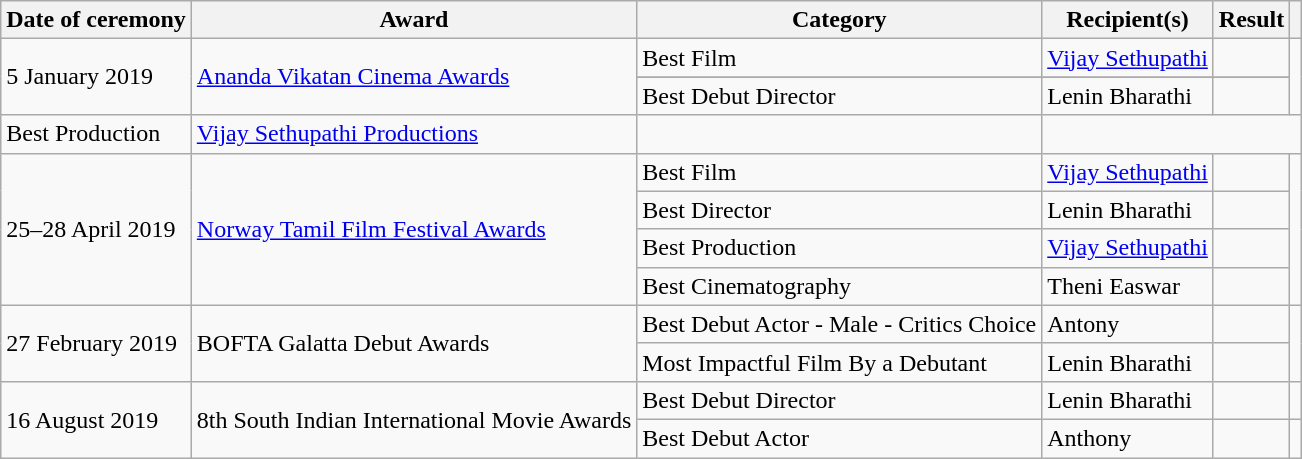<table class="wikitable sortable">
<tr>
<th>Date of ceremony</th>
<th>Award</th>
<th>Category</th>
<th>Recipient(s)</th>
<th>Result</th>
<th></th>
</tr>
<tr>
<td rowspan="3">5 January 2019</td>
<td rowspan="3"><a href='#'>Ananda Vikatan Cinema Awards</a></td>
<td>Best Film</td>
<td><a href='#'>Vijay Sethupathi</a></td>
<td></td>
<td rowspan="3"></td>
</tr>
<tr>
</tr>
<tr>
<td>Best Debut Director</td>
<td>Lenin Bharathi</td>
<td></td>
</tr>
<tr>
<td>Best Production</td>
<td><a href='#'>Vijay Sethupathi Productions</a></td>
<td></td>
</tr>
<tr>
<td rowspan="4">25–28 April 2019</td>
<td rowspan="4"><a href='#'>Norway Tamil Film Festival Awards</a></td>
<td>Best Film</td>
<td><a href='#'>Vijay Sethupathi</a></td>
<td></td>
<td rowspan="4"></td>
</tr>
<tr>
<td>Best Director</td>
<td>Lenin Bharathi</td>
<td></td>
</tr>
<tr>
<td>Best Production</td>
<td><a href='#'>Vijay Sethupathi</a></td>
<td></td>
</tr>
<tr>
<td>Best Cinematography</td>
<td>Theni Easwar</td>
<td></td>
</tr>
<tr>
<td rowspan="2">27 February 2019</td>
<td rowspan="2">BOFTA Galatta Debut Awards</td>
<td>Best Debut Actor - Male - Critics Choice</td>
<td>Antony</td>
<td></td>
<td rowspan="2"></td>
</tr>
<tr>
<td>Most Impactful Film By a Debutant</td>
<td>Lenin Bharathi</td>
<td></td>
</tr>
<tr>
<td rowspan="2">16 August 2019</td>
<td rowspan="2">8th South Indian International Movie Awards</td>
<td>Best Debut Director</td>
<td>Lenin Bharathi</td>
<td></td>
<td></td>
</tr>
<tr>
<td>Best Debut Actor</td>
<td>Anthony</td>
<td></td>
<td></td>
</tr>
</table>
